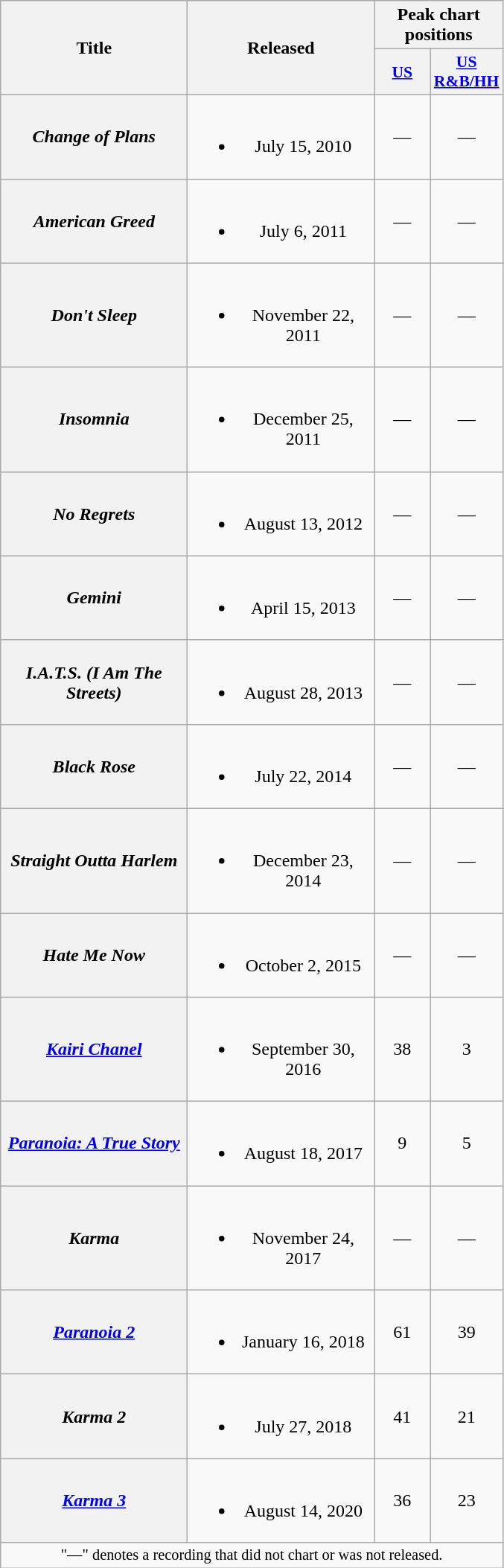<table class="wikitable plainrowheaders" style="text-align:center;">
<tr>
<th scope="col" rowspan="2" style="width:10em;">Title</th>
<th scope="col" rowspan="2" style="width:10em;">Released</th>
<th scope="col" colspan="2">Peak chart positions</th>
</tr>
<tr>
<th scope="col" style="width:3em;font-size:90%;"><a href='#'>US</a><br></th>
<th scope="col" style="width:3em;font-size:90%;"><a href='#'>US<br>R&B/HH</a><br></th>
</tr>
<tr>
<th scope="row"><em>Change of Plans</em></th>
<td><br><ul><li>July 15, 2010</li></ul></td>
<td>—</td>
<td>—</td>
</tr>
<tr>
<th scope="row"><em>American Greed</em></th>
<td><br><ul><li>July 6, 2011</li></ul></td>
<td>—</td>
<td>—</td>
</tr>
<tr>
<th scope="row"><em>Don't Sleep</em></th>
<td><br><ul><li>November 22, 2011</li></ul></td>
<td>—</td>
<td>—</td>
</tr>
<tr>
<th scope="row"><em>Insomnia</em></th>
<td><br><ul><li>December 25, 2011</li></ul></td>
<td>—</td>
<td>—</td>
</tr>
<tr>
<th scope="row"><em>No Regrets</em></th>
<td><br><ul><li>August 13, 2012</li></ul></td>
<td>—</td>
<td>—</td>
</tr>
<tr>
<th scope="row"><em>Gemini</em></th>
<td><br><ul><li>April 15, 2013</li></ul></td>
<td>—</td>
<td>—</td>
</tr>
<tr>
<th scope="row"><em>I.A.T.S. (I Am The Streets)</em></th>
<td><br><ul><li>August 28, 2013</li></ul></td>
<td>—</td>
<td>—</td>
</tr>
<tr>
<th scope="row"><em>Black Rose</em></th>
<td><br><ul><li>July 22, 2014</li></ul></td>
<td>—</td>
<td>—</td>
</tr>
<tr>
<th scope="row"><em>Straight Outta Harlem</em></th>
<td><br><ul><li>December 23, 2014</li></ul></td>
<td>—</td>
<td>—</td>
</tr>
<tr>
<th scope="row"><em>Hate Me Now</em></th>
<td><br><ul><li>October 2, 2015</li></ul></td>
<td>—</td>
<td>—</td>
</tr>
<tr>
<th scope="row"><em><a href='#'>Kairi Chanel</a></em></th>
<td><br><ul><li>September 30, 2016</li></ul></td>
<td>38</td>
<td>3</td>
</tr>
<tr>
<th scope="row"><em><a href='#'>Paranoia: A True Story</a></em></th>
<td><br><ul><li>August 18, 2017</li></ul></td>
<td>9</td>
<td>5</td>
</tr>
<tr>
<th scope="row"><em>Karma</em> <br></th>
<td><br><ul><li>November 24, 2017</li></ul></td>
<td>—</td>
<td>—</td>
</tr>
<tr>
<th scope="row"><em><a href='#'>Paranoia 2</a></em></th>
<td><br><ul><li>January 16, 2018</li></ul></td>
<td>61</td>
<td>39</td>
</tr>
<tr>
<th scope="row"><em>Karma 2</em></th>
<td><br><ul><li>July 27, 2018</li></ul></td>
<td>41</td>
<td>21</td>
</tr>
<tr>
<th scope="row"><em><a href='#'>Karma 3</a></em></th>
<td><br><ul><li>August 14, 2020</li></ul></td>
<td>36</td>
<td>23</td>
</tr>
<tr>
<td colspan="4" style="font-size:85%">"—" denotes a recording that did not chart or was not released.</td>
</tr>
</table>
